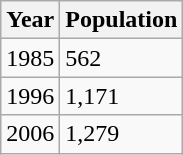<table class="wikitable">
<tr>
<th>Year</th>
<th>Population</th>
</tr>
<tr>
<td>1985</td>
<td>562</td>
</tr>
<tr>
<td>1996</td>
<td>1,171</td>
</tr>
<tr>
<td>2006</td>
<td>1,279</td>
</tr>
</table>
